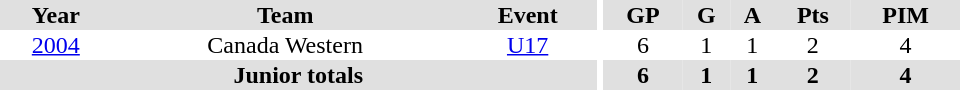<table border="0" cellpadding="1" cellspacing="0" ID="Table3" style="text-align:center; width:40em">
<tr ALIGN="center" bgcolor="#e0e0e0">
<th>Year</th>
<th>Team</th>
<th>Event</th>
<th rowspan="99" bgcolor="#ffffff"></th>
<th>GP</th>
<th>G</th>
<th>A</th>
<th>Pts</th>
<th>PIM</th>
</tr>
<tr>
<td><a href='#'>2004</a></td>
<td>Canada Western</td>
<td><a href='#'>U17</a></td>
<td>6</td>
<td>1</td>
<td>1</td>
<td>2</td>
<td>4</td>
</tr>
<tr bgcolor="#e0e0e0">
<th colspan="3">Junior totals</th>
<th>6</th>
<th>1</th>
<th>1</th>
<th>2</th>
<th>4</th>
</tr>
</table>
